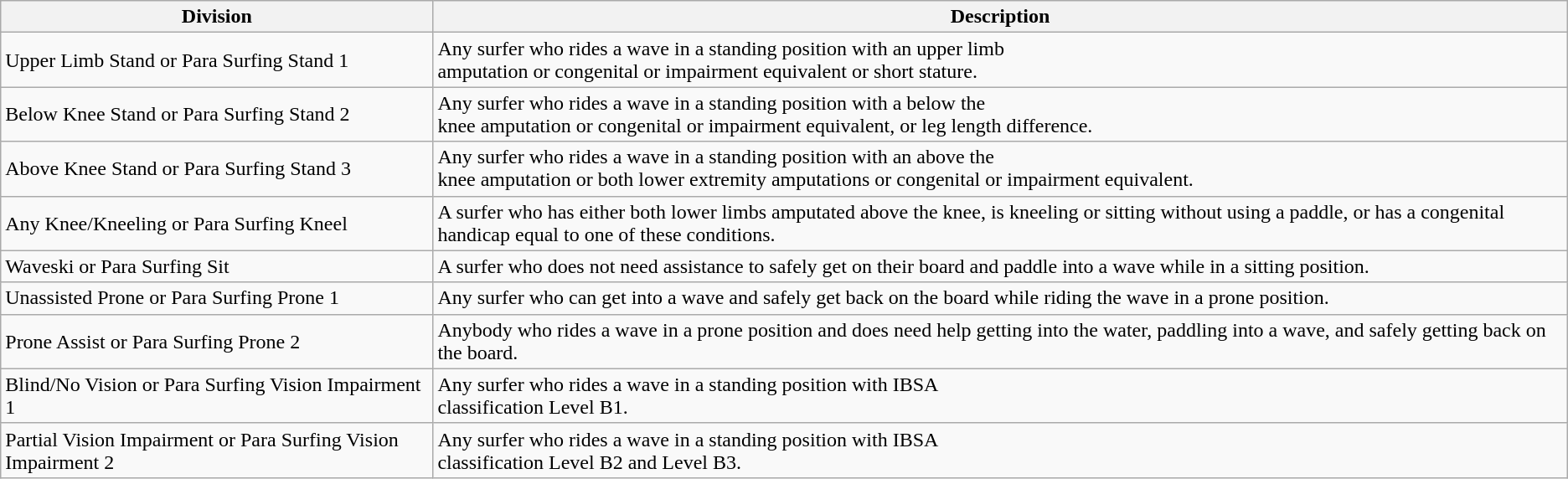<table class="wikitable">
<tr>
<th>Division</th>
<th>Description</th>
</tr>
<tr>
<td>Upper Limb Stand or Para Surfing Stand 1</td>
<td>Any surfer who rides a wave in a standing position with an upper limb<br>amputation or congenital or impairment equivalent or short stature.</td>
</tr>
<tr>
<td>Below Knee Stand or Para Surfing Stand 2</td>
<td>Any surfer who rides a wave in a standing position with a below the<br>knee amputation or congenital or impairment equivalent, or leg length
difference.</td>
</tr>
<tr>
<td>Above Knee Stand or Para Surfing Stand 3</td>
<td>Any surfer who rides a wave in a standing position with an above the<br>knee amputation or both lower extremity amputations or congenital or 
impairment equivalent.</td>
</tr>
<tr>
<td>Any Knee/Kneeling or Para Surfing Kneel</td>
<td>A surfer who has either both lower limbs amputated above the knee, is kneeling or sitting without using a paddle, or has a congenital handicap equal to one of these conditions.</td>
</tr>
<tr>
<td>Waveski or Para Surfing Sit</td>
<td>A surfer who does not need assistance to safely get on their board and paddle into a wave while in a sitting position.</td>
</tr>
<tr>
<td>Unassisted Prone or Para Surfing Prone 1</td>
<td>Any surfer who can get into a wave and safely get back on the board while riding the wave in a prone position.</td>
</tr>
<tr>
<td>Prone Assist or Para Surfing Prone 2</td>
<td>Anybody who rides a wave in a prone position and does need help getting into the water, paddling into a wave, and safely getting back on the board.</td>
</tr>
<tr>
<td>Blind/No Vision or Para Surfing Vision Impairment 1</td>
<td>Any surfer who rides a wave in a standing position with IBSA<br>classification Level B1.</td>
</tr>
<tr>
<td>Partial Vision Impairment or Para Surfing Vision Impairment 2</td>
<td>Any surfer who rides a wave in a standing position with IBSA<br>classification Level B2 and Level B3.</td>
</tr>
</table>
